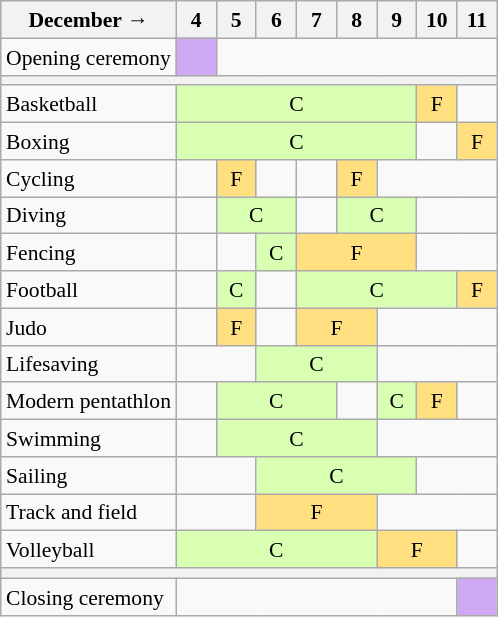<table class="wikitable" style="margin:0.5em auto; font-size:90%; line-height:1.25em;">
<tr align="center">
<th>December   →</th>
<th width="20px">4</th>
<th width="20px">5</th>
<th width="20px">6</th>
<th width="20px">7</th>
<th width="20px">8</th>
<th width="20px">9</th>
<th width="20px">10</th>
<th width="20px">11</th>
</tr>
<tr align="center">
<td align="left">Opening ceremony</td>
<td bgcolor="#D0A9F5"></td>
<td colspan=7></td>
</tr>
<tr align="center">
<th colspan=9></th>
</tr>
<tr align="center">
<td align="left">Basketball</td>
<td bgcolor="#D9FFB2" colspan=6>C</td>
<td bgcolor="#FFDF80">F</td>
<td></td>
</tr>
<tr align="center">
<td align="left">Boxing</td>
<td bgcolor="#D9FFB2" colspan=6>C</td>
<td></td>
<td bgcolor="#FFDF80">F</td>
</tr>
<tr align="center">
<td align="left">Cycling</td>
<td></td>
<td bgcolor="#FFDF80">F</td>
<td></td>
<td></td>
<td bgcolor="#FFDF80">F</td>
<td colspan=3></td>
</tr>
<tr align="center">
<td align="left">Diving</td>
<td></td>
<td bgcolor="#D9FFB2" colspan=2>C</td>
<td></td>
<td bgcolor="#D9FFB2" colspan=2>C</td>
<td colspan=2></td>
</tr>
<tr align="center">
<td align="left">Fencing</td>
<td></td>
<td></td>
<td bgcolor="#D9FFB2">C</td>
<td bgcolor="#FFDF80" colspan=3>F</td>
<td colspan=2></td>
</tr>
<tr align="center">
<td align="left">Football</td>
<td></td>
<td bgcolor="#D9FFB2">C</td>
<td></td>
<td bgcolor="#D9FFB2" colspan=4>C</td>
<td bgcolor="#FFDF80">F</td>
</tr>
<tr align="center">
<td align="left">Judo</td>
<td></td>
<td bgcolor="#FFDF80">F</td>
<td></td>
<td bgcolor="#FFDF80" colspan=2>F</td>
<td colspan=3></td>
</tr>
<tr align="center">
<td align="left">Lifesaving</td>
<td colspan=2></td>
<td bgcolor="#D9FFB2" colspan=3>C</td>
<td colspan=3></td>
</tr>
<tr align="center">
<td align="left">Modern pentathlon</td>
<td></td>
<td bgcolor="#D9FFB2" colspan=3>C</td>
<td></td>
<td bgcolor="#D9FFB2">C</td>
<td bgcolor="#FFDF80">F</td>
<td></td>
</tr>
<tr align="center">
<td align="left">Swimming</td>
<td></td>
<td bgcolor="#D9FFB2" colspan=4>C</td>
<td colspan=3></td>
</tr>
<tr align="center">
<td align="left">Sailing</td>
<td colspan=2></td>
<td bgcolor="#D9FFB2" colspan=4>C</td>
<td colspan=2></td>
</tr>
<tr align="center">
<td align="left">Track and field</td>
<td colspan=2></td>
<td bgcolor="#FFDF80" colspan=3>F</td>
<td colspan=3></td>
</tr>
<tr align="center">
<td align="left">Volleyball</td>
<td bgcolor="#D9FFB2" colspan=5>C</td>
<td bgcolor="#FFDF80" colspan=2>F</td>
<td></td>
</tr>
<tr>
<th colspan=9></th>
</tr>
<tr>
<td align="left">Closing ceremony</td>
<td colspan=7></td>
<td bgcolor="#D0A9F5"></td>
</tr>
</table>
